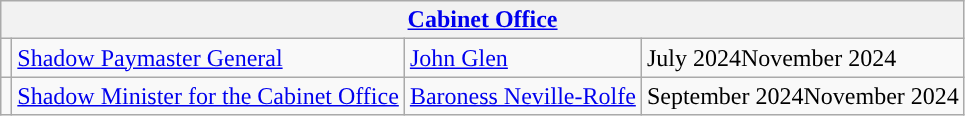<table class="wikitable">
<tr>
<th colspan="5"><a href='#'>Cabinet Office</a></th>
</tr>
<tr>
<td style="background: "></td>
<td style="width: 450px:"><a href='#'>Shadow Paymaster General</a></td>
<td><a href='#'>John Glen</a></td>
<td>July 2024November 2024</td>
</tr>
<tr>
<td style="background: "></td>
<td style="width:n 450px:"><a href='#'>Shadow Minister for the Cabinet Office</a></td>
<td><a href='#'>Baroness Neville-Rolfe</a></td>
<td>September 2024November 2024</td>
</tr>
</table>
